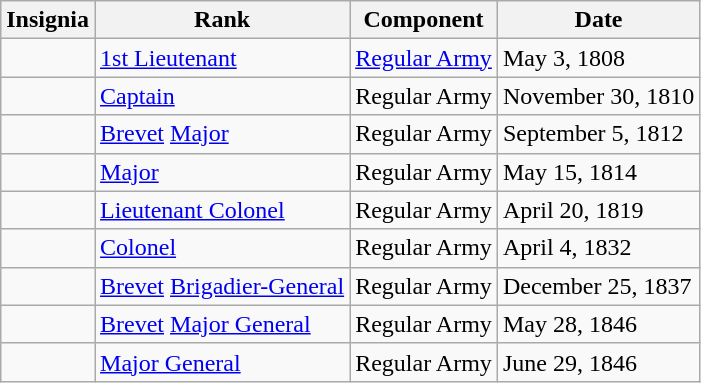<table class="wikitable">
<tr>
<th>Insignia</th>
<th>Rank</th>
<th>Component</th>
<th>Date</th>
</tr>
<tr>
<td></td>
<td><a href='#'>1st Lieutenant</a></td>
<td><a href='#'>Regular Army</a></td>
<td>May 3, 1808</td>
</tr>
<tr>
<td></td>
<td><a href='#'>Captain</a></td>
<td>Regular Army</td>
<td>November 30, 1810</td>
</tr>
<tr>
<td></td>
<td><a href='#'>Brevet</a> <a href='#'>Major</a></td>
<td>Regular Army</td>
<td>September 5, 1812</td>
</tr>
<tr>
<td></td>
<td><a href='#'>Major</a></td>
<td>Regular Army</td>
<td>May 15, 1814</td>
</tr>
<tr>
<td></td>
<td><a href='#'>Lieutenant Colonel</a></td>
<td>Regular Army</td>
<td>April 20, 1819</td>
</tr>
<tr>
<td></td>
<td><a href='#'>Colonel</a></td>
<td>Regular Army</td>
<td>April 4, 1832</td>
</tr>
<tr>
<td></td>
<td><a href='#'>Brevet</a> <a href='#'>Brigadier-General</a></td>
<td>Regular Army</td>
<td>December 25, 1837</td>
</tr>
<tr>
<td></td>
<td><a href='#'>Brevet</a> <a href='#'>Major General</a></td>
<td>Regular Army</td>
<td>May 28, 1846</td>
</tr>
<tr>
<td></td>
<td><a href='#'>Major General</a></td>
<td>Regular Army</td>
<td>June 29, 1846</td>
</tr>
</table>
